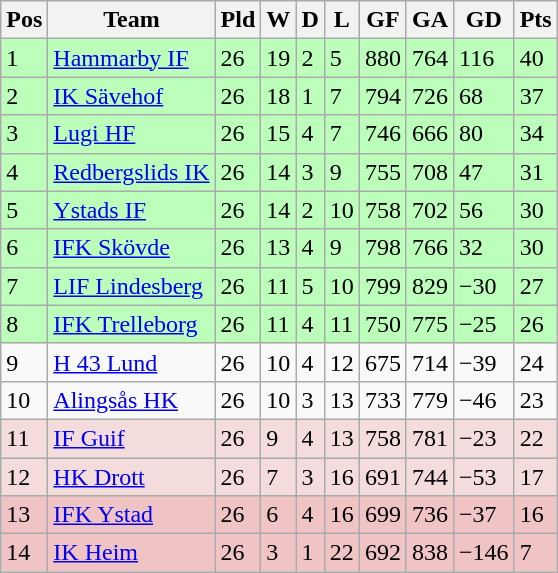<table class="wikitable">
<tr>
<th><span>Pos</span></th>
<th>Team</th>
<th><span>Pld</span></th>
<th><span>W</span></th>
<th><span>D</span></th>
<th><span>L</span></th>
<th><span>GF</span></th>
<th><span>GA</span></th>
<th><span>GD</span></th>
<th><span>Pts</span></th>
</tr>
<tr style="background:#bbffbb">
<td>1</td>
<td><a href='#'>Hammarby IF</a></td>
<td>26</td>
<td>19</td>
<td>2</td>
<td>5</td>
<td>880</td>
<td>764</td>
<td>116</td>
<td>40</td>
</tr>
<tr style="background:#bbffbb">
<td>2</td>
<td><a href='#'>IK Sävehof</a></td>
<td>26</td>
<td>18</td>
<td>1</td>
<td>7</td>
<td>794</td>
<td>726</td>
<td>68</td>
<td>37</td>
</tr>
<tr style="background:#bbffbb">
<td>3</td>
<td><a href='#'>Lugi HF</a></td>
<td>26</td>
<td>15</td>
<td>4</td>
<td>7</td>
<td>746</td>
<td>666</td>
<td>80</td>
<td>34</td>
</tr>
<tr style="background:#bbffbb">
<td>4</td>
<td><a href='#'>Redbergslids IK</a></td>
<td>26</td>
<td>14</td>
<td>3</td>
<td>9</td>
<td>755</td>
<td>708</td>
<td>47</td>
<td>31</td>
</tr>
<tr style="background:#bbffbb">
<td>5</td>
<td><a href='#'>Ystads IF</a></td>
<td>26</td>
<td>14</td>
<td>2</td>
<td>10</td>
<td>758</td>
<td>702</td>
<td>56</td>
<td>30</td>
</tr>
<tr style="background:#bbffbb">
<td>6</td>
<td><a href='#'>IFK Skövde</a></td>
<td>26</td>
<td>13</td>
<td>4</td>
<td>9</td>
<td>798</td>
<td>766</td>
<td>32</td>
<td>30</td>
</tr>
<tr style="background:#bbffbb">
<td>7</td>
<td><a href='#'>LIF Lindesberg</a></td>
<td>26</td>
<td>11</td>
<td>5</td>
<td>10</td>
<td>799</td>
<td>829</td>
<td>−30</td>
<td>27</td>
</tr>
<tr style="background:#bbffbb">
<td>8</td>
<td><a href='#'>IFK Trelleborg</a></td>
<td>26</td>
<td>11</td>
<td>4</td>
<td>11</td>
<td>750</td>
<td>775</td>
<td>−25</td>
<td>26</td>
</tr>
<tr>
<td>9</td>
<td><a href='#'>H 43 Lund</a></td>
<td>26</td>
<td>10</td>
<td>4</td>
<td>12</td>
<td>675</td>
<td>714</td>
<td>−39</td>
<td>24</td>
</tr>
<tr>
<td>10</td>
<td><a href='#'>Alingsås HK</a></td>
<td>26</td>
<td>10</td>
<td>3</td>
<td>13</td>
<td>733</td>
<td>779</td>
<td>−46</td>
<td>23</td>
</tr>
<tr style="background:#f4dcdc">
<td>11</td>
<td><a href='#'>IF Guif</a></td>
<td>26</td>
<td>9</td>
<td>4</td>
<td>13</td>
<td>758</td>
<td>781</td>
<td>−23</td>
<td>22</td>
</tr>
<tr style="background:#f4dcdc">
<td>12</td>
<td><a href='#'>HK Drott</a></td>
<td>26</td>
<td>7</td>
<td>3</td>
<td>16</td>
<td>691</td>
<td>744</td>
<td>−53</td>
<td>17</td>
</tr>
<tr style="background:#f0c4c4">
<td>13</td>
<td><a href='#'>IFK Ystad</a></td>
<td>26</td>
<td>6</td>
<td>4</td>
<td>16</td>
<td>699</td>
<td>736</td>
<td>−37</td>
<td>16</td>
</tr>
<tr style="background:#f0c4c4">
<td>14</td>
<td><a href='#'>IK Heim</a></td>
<td>26</td>
<td>3</td>
<td>1</td>
<td>22</td>
<td>692</td>
<td>838</td>
<td>−146</td>
<td>7</td>
</tr>
</table>
